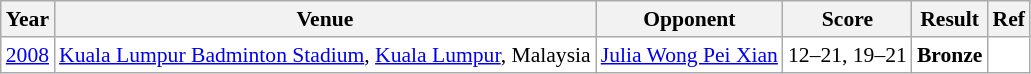<table class="sortable wikitable" style="font-size: 90%;">
<tr>
<th>Year</th>
<th>Venue</th>
<th>Opponent</th>
<th>Score</th>
<th>Result</th>
<th>Ref</th>
</tr>
<tr style="background:white">
<td align="center"><a href='#'>2008</a></td>
<td align="left"><a href='#'>Kuala Lumpur Badminton Stadium</a>, <a href='#'>Kuala Lumpur</a>, Malaysia</td>
<td align="left"> <a href='#'>Julia Wong Pei Xian</a></td>
<td align="left">12–21, 19–21</td>
<td style="text-align:left; background:white"> <strong>Bronze</strong></td>
<td style="text-align:center; background:white"></td>
</tr>
</table>
